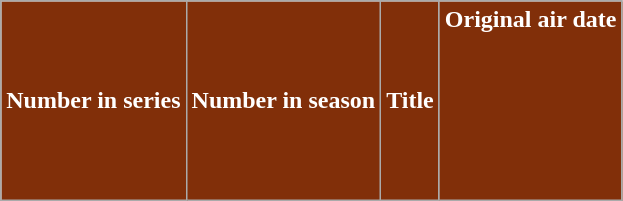<table class="wikitable plainrowheaders">
<tr>
<th scope="col" style="background-color: #812f09; color: #ffffff;">Number in series</th>
<th scope="col" style="background-color: #812f09; color: #ffffff;">Number in season</th>
<th scope="col" style="background-color: #812f09; color: #ffffff;">Title</th>
<th scope="col" style="background-color: #812f09; color: #ffffff;">Original air date<br><br><br><br><br><br><br></th>
</tr>
</table>
